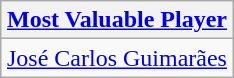<table class=wikitable style="text-align:center; margin:auto">
<tr>
<th><a href='#'>Most Valuable Player</a></th>
</tr>
<tr>
<td><a href='#'>José Carlos Guimarães</a></td>
</tr>
</table>
